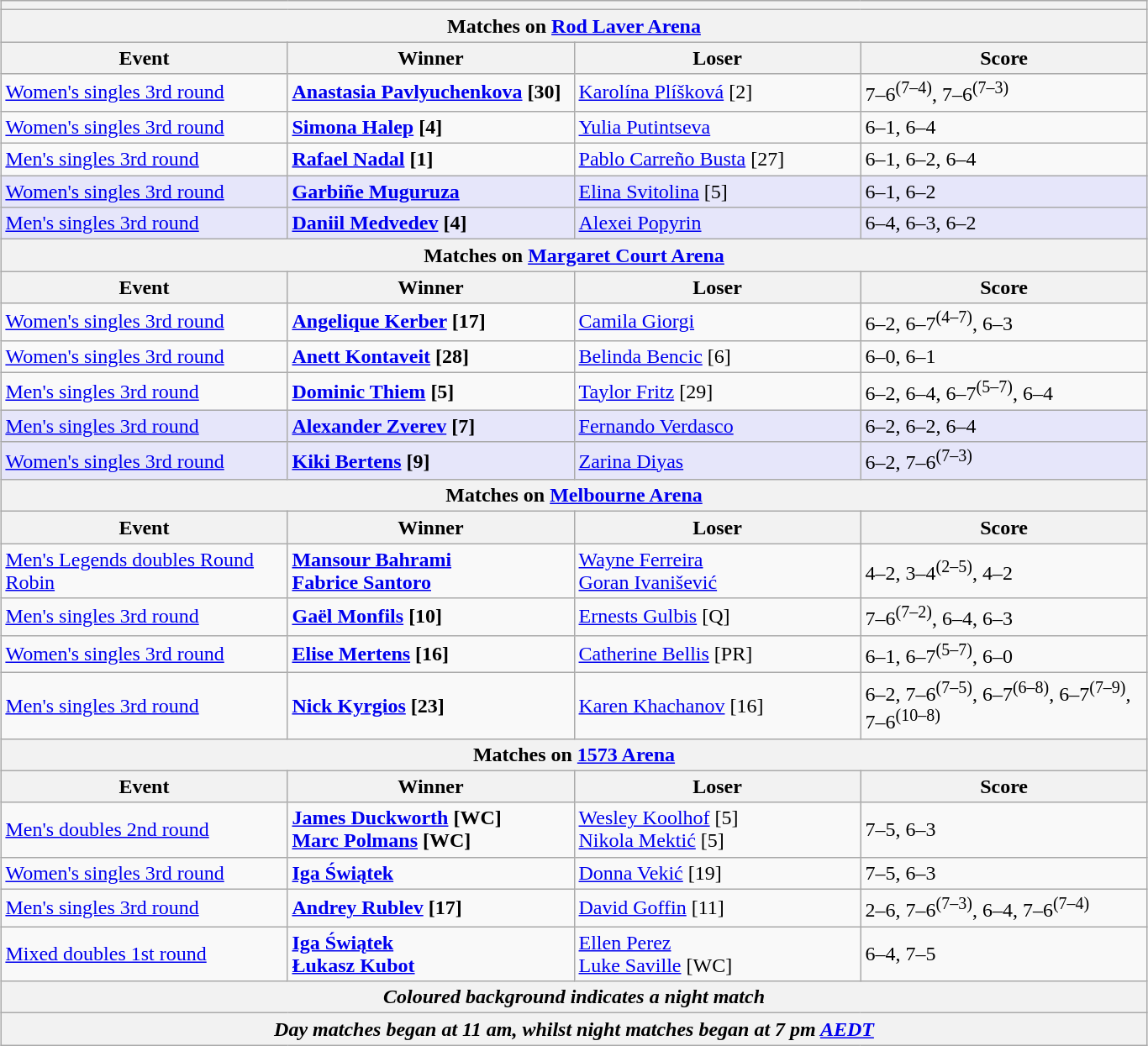<table class="wikitable collapsible uncollapsed nowrap"  style="margin:auto;">
<tr>
<th colspan=4></th>
</tr>
<tr>
<th colspan=4><strong>Matches on <a href='#'>Rod Laver Arena</a></strong></th>
</tr>
<tr>
<th style="width:220px;">Event</th>
<th style="width:220px;">Winner</th>
<th style="width:220px;">Loser</th>
<th style="width:220px;">Score</th>
</tr>
<tr>
<td><a href='#'>Women's singles 3rd round</a></td>
<td><strong> <a href='#'>Anastasia Pavlyuchenkova</a> [30]</strong></td>
<td> <a href='#'>Karolína Plíšková</a> [2]</td>
<td>7–6<sup>(7–4)</sup>, 7–6<sup>(7–3)</sup></td>
</tr>
<tr>
<td><a href='#'>Women's singles 3rd round</a></td>
<td><strong> <a href='#'>Simona Halep</a> [4]</strong></td>
<td> <a href='#'>Yulia Putintseva</a></td>
<td>6–1, 6–4</td>
</tr>
<tr>
<td><a href='#'>Men's singles 3rd round</a></td>
<td><strong> <a href='#'>Rafael Nadal</a> [1]</strong></td>
<td> <a href='#'>Pablo Carreño Busta</a> [27]</td>
<td>6–1, 6–2, 6–4</td>
</tr>
<tr bgcolor=lavender>
<td><a href='#'>Women's singles 3rd round</a></td>
<td><strong> <a href='#'>Garbiñe Muguruza</a></strong></td>
<td> <a href='#'>Elina Svitolina</a> [5]</td>
<td>6–1, 6–2</td>
</tr>
<tr bgcolor=lavender>
<td><a href='#'>Men's singles 3rd round</a></td>
<td><strong> <a href='#'>Daniil Medvedev</a> [4]</strong></td>
<td> <a href='#'>Alexei Popyrin</a></td>
<td>6–4, 6–3, 6–2</td>
</tr>
<tr>
<th colspan=4><strong>Matches on <a href='#'>Margaret Court Arena</a></strong></th>
</tr>
<tr>
<th style="width:220px;">Event</th>
<th style="width:220px;">Winner</th>
<th style="width:220px;">Loser</th>
<th style="width:220px;">Score</th>
</tr>
<tr>
<td><a href='#'>Women's singles 3rd round</a></td>
<td><strong> <a href='#'>Angelique Kerber</a> [17]</strong></td>
<td> <a href='#'>Camila Giorgi</a></td>
<td>6–2, 6–7<sup>(4–7)</sup>, 6–3</td>
</tr>
<tr>
<td><a href='#'>Women's singles 3rd round</a></td>
<td><strong> <a href='#'>Anett Kontaveit</a> [28]</strong></td>
<td> <a href='#'>Belinda Bencic</a> [6]</td>
<td>6–0, 6–1</td>
</tr>
<tr>
<td><a href='#'>Men's singles 3rd round</a></td>
<td><strong> <a href='#'>Dominic Thiem</a> [5]</strong></td>
<td> <a href='#'>Taylor Fritz</a> [29]</td>
<td>6–2, 6–4, 6–7<sup>(5–7)</sup>, 6–4</td>
</tr>
<tr bgcolor=lavender>
<td><a href='#'>Men's singles 3rd round</a></td>
<td><strong> <a href='#'>Alexander Zverev</a> [7]</strong></td>
<td> <a href='#'>Fernando Verdasco</a></td>
<td>6–2, 6–2, 6–4</td>
</tr>
<tr bgcolor=lavender>
<td><a href='#'>Women's singles 3rd round</a></td>
<td><strong> <a href='#'>Kiki Bertens</a> [9]</strong></td>
<td> <a href='#'>Zarina Diyas</a></td>
<td>6–2, 7–6<sup>(7–3)</sup></td>
</tr>
<tr>
<th colspan=4><strong>Matches on <a href='#'>Melbourne Arena</a></strong></th>
</tr>
<tr>
<th style="width:220px;">Event</th>
<th style="width:220px;">Winner</th>
<th style="width:220px;">Loser</th>
<th style="width:220px;">Score</th>
</tr>
<tr>
<td><a href='#'>Men's Legends doubles Round Robin</a></td>
<td><strong> <a href='#'>Mansour Bahrami</a> <br>  <a href='#'>Fabrice Santoro</a></strong></td>
<td> <a href='#'>Wayne Ferreira</a> <br>  <a href='#'>Goran Ivanišević</a></td>
<td>4–2, 3–4<sup>(2–5)</sup>, 4–2</td>
</tr>
<tr>
<td><a href='#'>Men's singles 3rd round</a></td>
<td><strong> <a href='#'>Gaël Monfils</a> [10]</strong></td>
<td> <a href='#'>Ernests Gulbis</a> [Q]</td>
<td>7–6<sup>(7–2)</sup>, 6–4, 6–3</td>
</tr>
<tr>
<td><a href='#'>Women's singles 3rd round</a></td>
<td><strong> <a href='#'>Elise Mertens</a> [16]</strong></td>
<td> <a href='#'>Catherine Bellis</a> [PR]</td>
<td>6–1, 6–7<sup>(5–7)</sup>, 6–0</td>
</tr>
<tr>
<td><a href='#'>Men's singles 3rd round</a></td>
<td><strong> <a href='#'>Nick Kyrgios</a> [23]</strong></td>
<td> <a href='#'>Karen Khachanov</a> [16]</td>
<td>6–2, 7–6<sup>(7–5)</sup>, 6–7<sup>(6–8)</sup>, 6–7<sup>(7–9)</sup>, 7–6<sup>(10–8)</sup></td>
</tr>
<tr>
<th colspan=4><strong>Matches on <a href='#'>1573 Arena</a></strong></th>
</tr>
<tr>
<th style="width:220px;">Event</th>
<th style="width:220px;">Winner</th>
<th style="width:220px;">Loser</th>
<th style="width:220px;">Score</th>
</tr>
<tr>
<td><a href='#'>Men's doubles 2nd round</a></td>
<td> <strong><a href='#'>James Duckworth</a> [WC] <br>  <a href='#'>Marc Polmans</a> [WC]</strong></td>
<td> <a href='#'>Wesley Koolhof</a> [5] <br>  <a href='#'>Nikola Mektić</a> [5]</td>
<td>7–5, 6–3</td>
</tr>
<tr>
<td><a href='#'>Women's singles 3rd round</a></td>
<td><strong> <a href='#'>Iga Świątek</a></strong></td>
<td> <a href='#'>Donna Vekić</a> [19]</td>
<td>7–5, 6–3</td>
</tr>
<tr>
<td><a href='#'>Men's singles 3rd round</a></td>
<td><strong> <a href='#'>Andrey Rublev</a> [17]</strong></td>
<td> <a href='#'>David Goffin</a> [11]</td>
<td>2–6, 7–6<sup>(7–3)</sup>, 6–4, 7–6<sup>(7–4)</sup></td>
</tr>
<tr>
<td><a href='#'>Mixed doubles 1st round</a></td>
<td><strong> <a href='#'>Iga Świątek</a> <br>  <a href='#'>Łukasz Kubot</a></strong></td>
<td> <a href='#'>Ellen Perez</a> <br>  <a href='#'>Luke Saville</a> [WC]</td>
<td>6–4, 7–5</td>
</tr>
<tr>
<th colspan=4><em>Coloured background indicates a night match</em></th>
</tr>
<tr>
<th colspan=4><em>Day matches began at 11 am, whilst night matches began at 7 pm <a href='#'>AEDT</a></em></th>
</tr>
</table>
